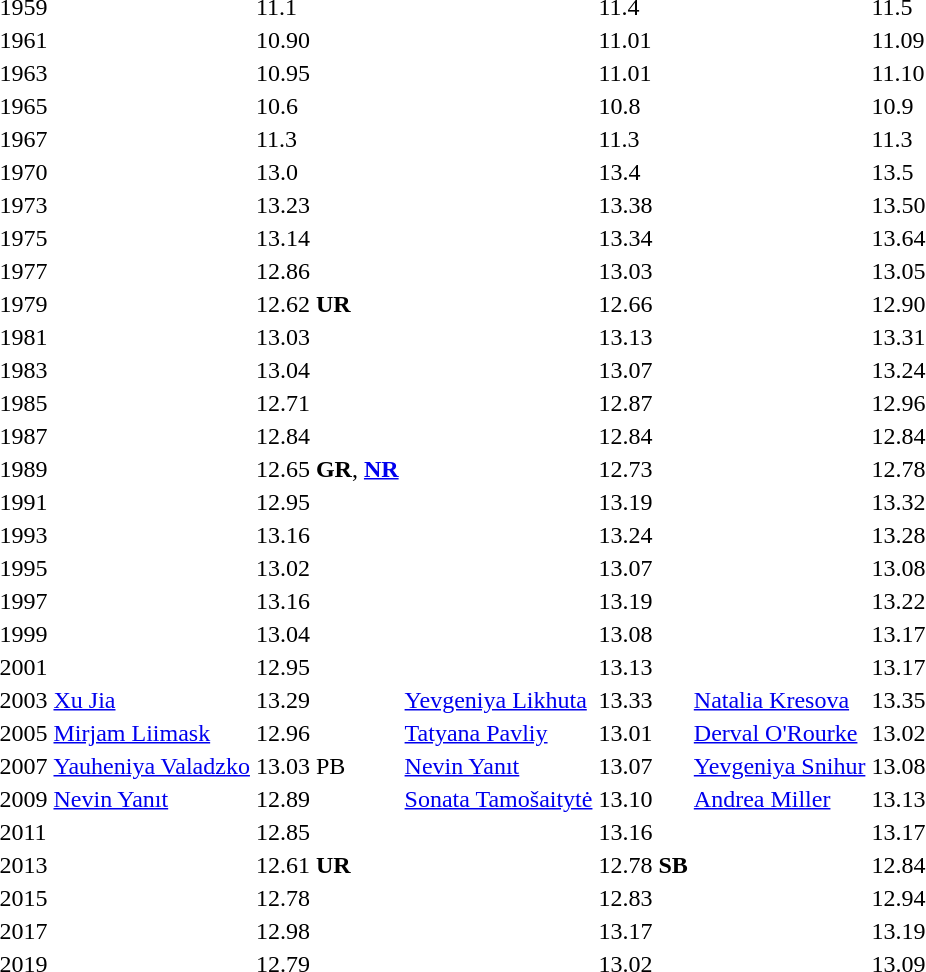<table>
<tr>
<td>1959</td>
<td></td>
<td>11.1</td>
<td></td>
<td>11.4</td>
<td></td>
<td>11.5</td>
</tr>
<tr>
<td>1961</td>
<td></td>
<td>10.90</td>
<td></td>
<td>11.01</td>
<td></td>
<td>11.09</td>
</tr>
<tr>
<td>1963</td>
<td></td>
<td>10.95</td>
<td></td>
<td>11.01</td>
<td></td>
<td>11.10</td>
</tr>
<tr>
<td>1965</td>
<td></td>
<td>10.6</td>
<td></td>
<td>10.8</td>
<td></td>
<td>10.9</td>
</tr>
<tr>
<td>1967</td>
<td></td>
<td>11.3</td>
<td></td>
<td>11.3</td>
<td></td>
<td>11.3</td>
</tr>
<tr>
<td>1970</td>
<td></td>
<td>13.0</td>
<td></td>
<td>13.4</td>
<td></td>
<td>13.5</td>
</tr>
<tr>
<td>1973</td>
<td></td>
<td>13.23</td>
<td></td>
<td>13.38</td>
<td></td>
<td>13.50</td>
</tr>
<tr>
<td>1975</td>
<td></td>
<td>13.14</td>
<td></td>
<td>13.34</td>
<td></td>
<td>13.64</td>
</tr>
<tr>
<td>1977</td>
<td></td>
<td>12.86</td>
<td></td>
<td>13.03</td>
<td></td>
<td>13.05</td>
</tr>
<tr>
<td>1979</td>
<td></td>
<td>12.62 <strong>UR</strong></td>
<td></td>
<td>12.66</td>
<td></td>
<td>12.90</td>
</tr>
<tr>
<td>1981</td>
<td></td>
<td>13.03</td>
<td></td>
<td>13.13</td>
<td></td>
<td>13.31</td>
</tr>
<tr>
<td>1983</td>
<td></td>
<td>13.04</td>
<td></td>
<td>13.07</td>
<td></td>
<td>13.24</td>
</tr>
<tr>
<td>1985</td>
<td></td>
<td>12.71</td>
<td></td>
<td>12.87</td>
<td></td>
<td>12.96</td>
</tr>
<tr>
<td>1987</td>
<td></td>
<td>12.84</td>
<td></td>
<td>12.84</td>
<td></td>
<td>12.84</td>
</tr>
<tr>
<td>1989</td>
<td></td>
<td>12.65 <strong>GR</strong>, <strong><a href='#'>NR</a></strong></td>
<td></td>
<td>12.73</td>
<td></td>
<td>12.78</td>
</tr>
<tr>
<td>1991</td>
<td></td>
<td>12.95</td>
<td></td>
<td>13.19</td>
<td></td>
<td>13.32</td>
</tr>
<tr>
<td>1993</td>
<td></td>
<td>13.16</td>
<td></td>
<td>13.24</td>
<td></td>
<td>13.28</td>
</tr>
<tr>
<td>1995</td>
<td></td>
<td>13.02</td>
<td></td>
<td>13.07</td>
<td></td>
<td>13.08</td>
</tr>
<tr>
<td>1997</td>
<td></td>
<td>13.16</td>
<td></td>
<td>13.19</td>
<td></td>
<td>13.22</td>
</tr>
<tr>
<td>1999</td>
<td></td>
<td>13.04</td>
<td></td>
<td>13.08</td>
<td></td>
<td>13.17</td>
</tr>
<tr>
<td>2001</td>
<td></td>
<td>12.95</td>
<td></td>
<td>13.13</td>
<td></td>
<td>13.17</td>
</tr>
<tr>
<td>2003</td>
<td><a href='#'>Xu Jia</a><br> </td>
<td>13.29</td>
<td><a href='#'>Yevgeniya Likhuta</a><br> </td>
<td>13.33</td>
<td><a href='#'>Natalia Kresova</a><br> </td>
<td>13.35</td>
</tr>
<tr>
<td>2005</td>
<td><a href='#'>Mirjam Liimask</a><br> </td>
<td>12.96</td>
<td><a href='#'>Tatyana Pavliy</a><br> </td>
<td>13.01</td>
<td><a href='#'>Derval O'Rourke</a><br> </td>
<td>13.02</td>
</tr>
<tr>
<td>2007</td>
<td><a href='#'>Yauheniya Valadzko</a><br> </td>
<td>13.03 PB</td>
<td><a href='#'>Nevin Yanıt</a><br> </td>
<td>13.07</td>
<td><a href='#'>Yevgeniya Snihur</a><br> </td>
<td>13.08</td>
</tr>
<tr>
<td>2009</td>
<td><a href='#'>Nevin Yanıt</a> <br> </td>
<td>12.89</td>
<td><a href='#'>Sonata Tamošaitytė</a> <br> </td>
<td>13.10</td>
<td><a href='#'>Andrea Miller</a> <br> </td>
<td>13.13</td>
</tr>
<tr>
<td>2011</td>
<td></td>
<td>12.85</td>
<td></td>
<td>13.16</td>
<td></td>
<td>13.17</td>
</tr>
<tr>
<td>2013</td>
<td></td>
<td>12.61 <strong>UR</strong></td>
<td></td>
<td>12.78 <strong>SB</strong></td>
<td></td>
<td>12.84</td>
</tr>
<tr>
<td>2015</td>
<td></td>
<td>12.78</td>
<td></td>
<td>12.83</td>
<td></td>
<td>12.94</td>
</tr>
<tr>
<td>2017</td>
<td></td>
<td>12.98</td>
<td></td>
<td>13.17</td>
<td></td>
<td>13.19</td>
</tr>
<tr>
<td>2019</td>
<td></td>
<td>12.79 </td>
<td></td>
<td>13.02</td>
<td></td>
<td>13.09 </td>
</tr>
</table>
